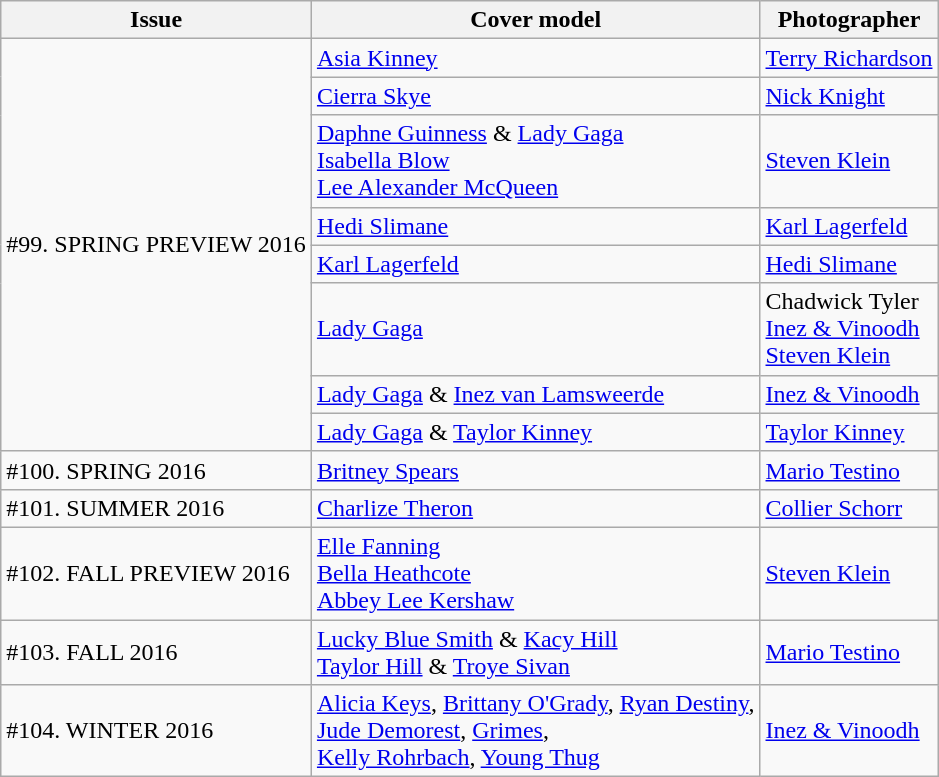<table class="sortable wikitable">
<tr>
<th>Issue</th>
<th>Cover model</th>
<th>Photographer</th>
</tr>
<tr>
<td rowspan=8>#99. SPRING PREVIEW 2016</td>
<td><a href='#'>Asia Kinney</a></td>
<td><a href='#'>Terry Richardson</a></td>
</tr>
<tr>
<td><a href='#'>Cierra Skye</a></td>
<td><a href='#'>Nick Knight</a></td>
</tr>
<tr>
<td><a href='#'>Daphne Guinness</a> & <a href='#'>Lady Gaga</a><br><a href='#'>Isabella Blow</a><br><a href='#'>Lee Alexander McQueen</a></td>
<td><a href='#'>Steven Klein</a></td>
</tr>
<tr>
<td><a href='#'>Hedi Slimane</a></td>
<td><a href='#'>Karl Lagerfeld</a></td>
</tr>
<tr>
<td><a href='#'>Karl Lagerfeld</a></td>
<td><a href='#'>Hedi Slimane</a></td>
</tr>
<tr>
<td><a href='#'>Lady Gaga</a></td>
<td>Chadwick Tyler<br><a href='#'>Inez & Vinoodh</a><br><a href='#'>Steven Klein</a></td>
</tr>
<tr>
<td><a href='#'>Lady Gaga</a> & <a href='#'>Inez van Lamsweerde</a></td>
<td><a href='#'>Inez & Vinoodh</a></td>
</tr>
<tr>
<td><a href='#'>Lady Gaga</a> &  <a href='#'>Taylor Kinney</a></td>
<td><a href='#'>Taylor Kinney</a></td>
</tr>
<tr>
<td>#100. SPRING 2016</td>
<td><a href='#'>Britney Spears</a></td>
<td><a href='#'>Mario Testino</a></td>
</tr>
<tr>
<td>#101. SUMMER 2016</td>
<td><a href='#'>Charlize Theron</a></td>
<td><a href='#'>Collier Schorr</a></td>
</tr>
<tr>
<td>#102. FALL PREVIEW 2016</td>
<td><a href='#'>Elle Fanning</a><br><a href='#'>Bella Heathcote</a><br><a href='#'>Abbey Lee Kershaw</a></td>
<td><a href='#'>Steven Klein</a></td>
</tr>
<tr>
<td>#103. FALL 2016</td>
<td><a href='#'>Lucky Blue Smith</a> & <a href='#'>Kacy Hill</a><br><a href='#'>Taylor Hill</a> & <a href='#'>Troye Sivan</a></td>
<td><a href='#'>Mario Testino</a></td>
</tr>
<tr>
<td>#104. WINTER 2016</td>
<td><a href='#'>Alicia Keys</a>, <a href='#'>Brittany O'Grady</a>, <a href='#'>Ryan Destiny</a>,<br><a href='#'>Jude Demorest</a>, <a href='#'>Grimes</a>,<br><a href='#'>Kelly Rohrbach</a>, <a href='#'>Young Thug</a></td>
<td><a href='#'>Inez & Vinoodh</a></td>
</tr>
</table>
